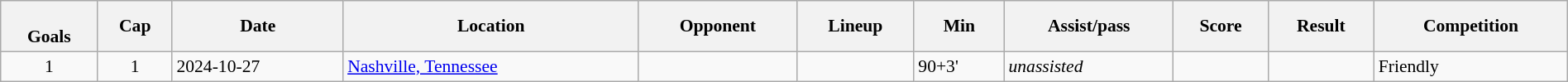<table class="wikitable collapsible sortable" style="width:100%; font-size:90%;">
<tr>
<th><br>Goals</th>
<th>Cap</th>
<th>Date</th>
<th>Location</th>
<th>Opponent</th>
<th data-sort-type="number">Lineup</th>
<th data-sort-type="number">Min</th>
<th>Assist/pass</th>
<th data-sort-type="number">Score</th>
<th data-sort-type="number">Result</th>
<th>Competition</th>
</tr>
<tr>
<td align=center>1</td>
<td align=center>1</td>
<td>2024-10-27</td>
<td><a href='#'>Nashville, Tennessee</a></td>
<td></td>
<td></td>
<td>90+3'</td>
<td><em>unassisted</em></td>
<td></td>
<td></td>
<td>Friendly</td>
</tr>
</table>
